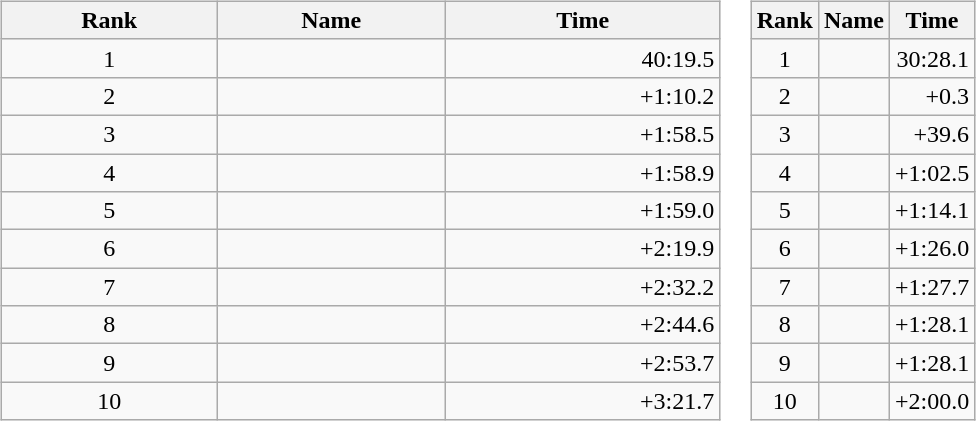<table border="0">
<tr>
<td valign="top"><br><table class="wikitable" style="width:30em; margin-bottom:0">
<tr>
<th>Rank</th>
<th>Name</th>
<th>Time</th>
</tr>
<tr>
<td style="text-align:center;">1</td>
<td></td>
<td align="right">40:19.5</td>
</tr>
<tr>
<td style="text-align:center;">2</td>
<td></td>
<td align="right">+1:10.2</td>
</tr>
<tr>
<td style="text-align:center;">3</td>
<td></td>
<td align="right">+1:58.5</td>
</tr>
<tr>
<td style="text-align:center;">4</td>
<td></td>
<td align="right">+1:58.9</td>
</tr>
<tr>
<td style="text-align:center;">5</td>
<td></td>
<td align="right">+1:59.0</td>
</tr>
<tr>
<td style="text-align:center;">6</td>
<td></td>
<td align="right">+2:19.9</td>
</tr>
<tr>
<td style="text-align:center;">7</td>
<td></td>
<td align="right">+2:32.2</td>
</tr>
<tr>
<td style="text-align:center;">8</td>
<td></td>
<td align="right">+2:44.6</td>
</tr>
<tr>
<td style="text-align:center;">9</td>
<td></td>
<td align="right">+2:53.7</td>
</tr>
<tr>
<td style="text-align:center;">10</td>
<td></td>
<td align="right">+3:21.7</td>
</tr>
</table>
</td>
<td valign="top"><br><table class="wikitable">
<tr>
<th>Rank</th>
<th>Name</th>
<th>Time</th>
</tr>
<tr>
<td style="text-align:center;">1</td>
<td></td>
<td align="right">30:28.1</td>
</tr>
<tr>
<td style="text-align:center;">2</td>
<td></td>
<td align="right">+0.3</td>
</tr>
<tr>
<td style="text-align:center;">3</td>
<td></td>
<td align="right">+39.6</td>
</tr>
<tr>
<td style="text-align:center;">4</td>
<td></td>
<td align="right">+1:02.5</td>
</tr>
<tr>
<td style="text-align:center;">5</td>
<td></td>
<td align="right">+1:14.1</td>
</tr>
<tr>
<td style="text-align:center;">6</td>
<td></td>
<td align="right">+1:26.0</td>
</tr>
<tr>
<td style="text-align:center;">7</td>
<td></td>
<td align="right">+1:27.7</td>
</tr>
<tr>
<td style="text-align:center;">8</td>
<td></td>
<td align="right">+1:28.1</td>
</tr>
<tr>
<td style="text-align:center;">9</td>
<td></td>
<td align="right">+1:28.1</td>
</tr>
<tr>
<td style="text-align:center;">10</td>
<td></td>
<td align="right">+2:00.0</td>
</tr>
</table>
</td>
</tr>
</table>
